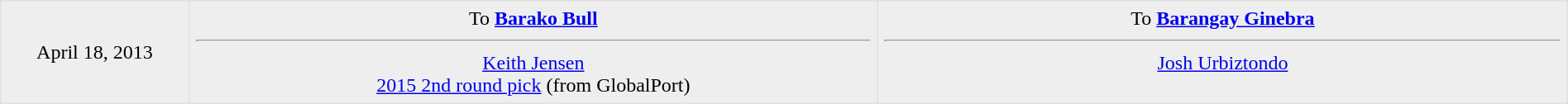<table border=1 style="border-collapse:collapse; text-align: center; width: 100%" bordercolor="#DFDFDF" cellpadding="5">
<tr>
</tr>
<tr bgcolor="eeeeee">
<td style="width:12%">April 18, 2013</td>
<td style="width:44%" valign="top">To <strong><a href='#'>Barako Bull</a></strong><hr><a href='#'>Keith Jensen</a><br><a href='#'>2015 2nd round pick</a> (from GlobalPort)</td>
<td style="width:44%" valign="top">To <strong><a href='#'>Barangay Ginebra</a></strong><hr><a href='#'>Josh Urbiztondo</a></td>
</tr>
</table>
